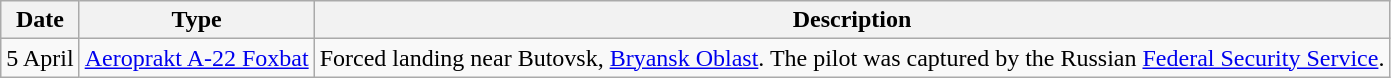<table class="wikitable">
<tr>
<th>Date</th>
<th>Type</th>
<th>Description</th>
</tr>
<tr>
<td>5 April</td>
<td><a href='#'>Aeroprakt A-22 Foxbat</a></td>
<td>Forced landing near Butovsk, <a href='#'>Bryansk Oblast</a>. The pilot was captured by the Russian <a href='#'>Federal Security Service</a>.</td>
</tr>
</table>
